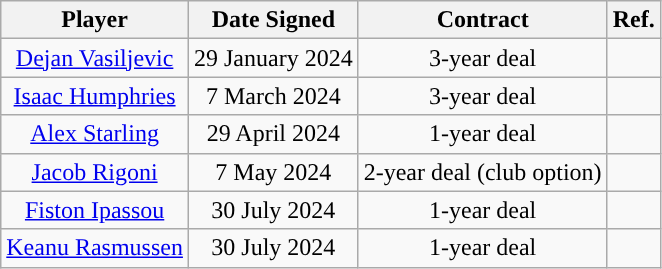<table class="wikitable sortable sortable" style="text-align: center">
<tr>
<th>Player</th>
<th>Date Signed</th>
<th>Contract</th>
<th>Ref.</th>
</tr>
<tr>
<td><a href='#'>Dejan Vasiljevic</a></td>
<td>29 January 2024</td>
<td>3-year deal</td>
<td></td>
</tr>
<tr>
<td><a href='#'>Isaac Humphries</a></td>
<td>7 March 2024</td>
<td>3-year deal</td>
<td></td>
</tr>
<tr>
<td><a href='#'>Alex Starling</a></td>
<td>29 April 2024</td>
<td>1-year deal</td>
<td></td>
</tr>
<tr>
<td><a href='#'>Jacob Rigoni</a></td>
<td>7 May 2024</td>
<td>2-year deal (club option)</td>
<td></td>
</tr>
<tr>
<td><a href='#'>Fiston Ipassou</a></td>
<td>30 July 2024</td>
<td>1-year deal</td>
<td></td>
</tr>
<tr>
<td><a href='#'>Keanu Rasmussen</a></td>
<td>30 July 2024</td>
<td>1-year deal</td>
<td></td>
</tr>
</table>
